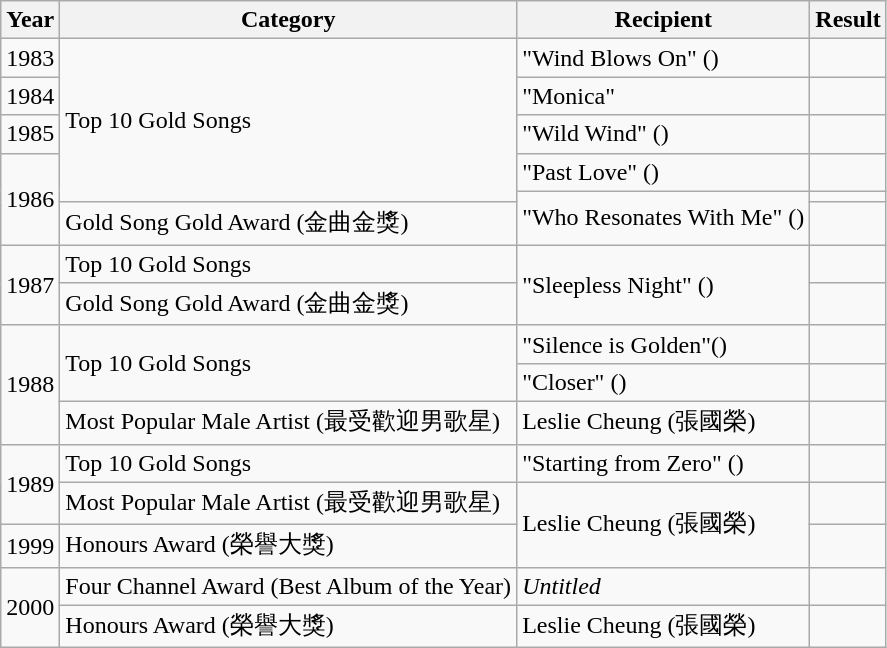<table class="wikitable">
<tr>
<th>Year</th>
<th>Category</th>
<th>Recipient</th>
<th>Result</th>
</tr>
<tr>
<td>1983</td>
<td rowspan="5">Top 10 Gold Songs</td>
<td>"Wind Blows On" ()</td>
<td></td>
</tr>
<tr>
<td>1984</td>
<td>"Monica"</td>
<td></td>
</tr>
<tr>
<td>1985</td>
<td>"Wild Wind" ()</td>
<td></td>
</tr>
<tr>
<td rowspan="3">1986</td>
<td>"Past Love" ()</td>
<td></td>
</tr>
<tr>
<td rowspan="2">"Who Resonates With Me" ()</td>
<td></td>
</tr>
<tr>
<td>Gold Song Gold Award (金曲金獎)</td>
<td></td>
</tr>
<tr>
<td rowspan="2">1987</td>
<td>Top 10 Gold Songs</td>
<td rowspan="2">"Sleepless Night" ()</td>
<td></td>
</tr>
<tr>
<td>Gold Song Gold Award (金曲金獎)</td>
<td></td>
</tr>
<tr>
<td rowspan="3">1988</td>
<td rowspan="2">Top 10 Gold Songs</td>
<td>"Silence is Golden"()</td>
<td></td>
</tr>
<tr>
<td>"Closer" ()</td>
<td></td>
</tr>
<tr>
<td>Most Popular Male Artist (最受歡迎男歌星)</td>
<td>Leslie Cheung (張國榮)</td>
<td></td>
</tr>
<tr>
<td rowspan="2">1989</td>
<td>Top 10 Gold Songs</td>
<td>"Starting from Zero" ()</td>
<td></td>
</tr>
<tr>
<td>Most Popular Male Artist (最受歡迎男歌星)</td>
<td rowspan="2">Leslie Cheung (張國榮)</td>
<td></td>
</tr>
<tr>
<td>1999</td>
<td>Honours Award (榮譽大獎)</td>
<td></td>
</tr>
<tr>
<td rowspan="2">2000</td>
<td>Four Channel Award (Best Album of the Year)</td>
<td><em>Untitled</em></td>
<td></td>
</tr>
<tr>
<td>Honours Award (榮譽大獎)</td>
<td>Leslie Cheung (張國榮)</td>
<td></td>
</tr>
</table>
